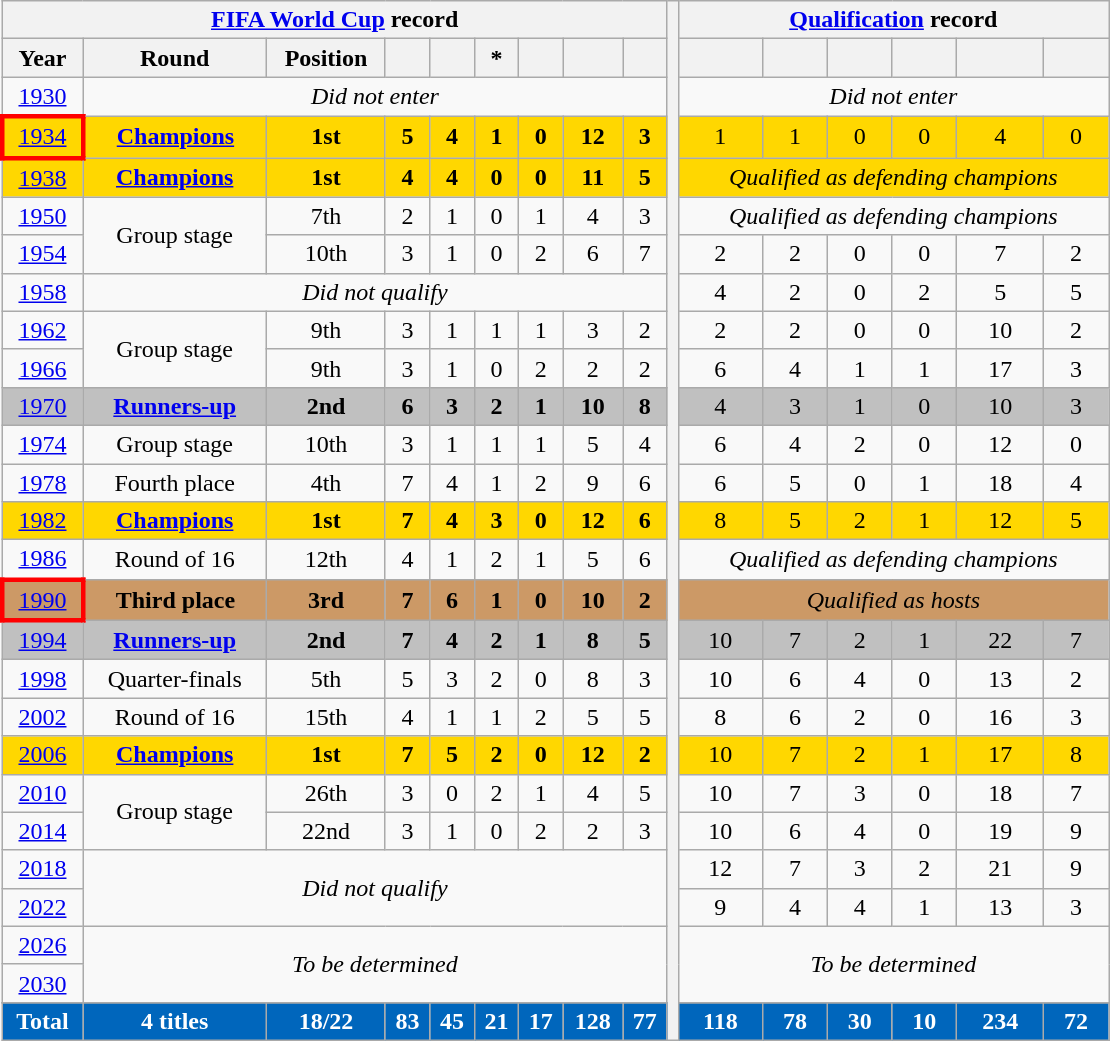<table class="wikitable" style="text-align:center">
<tr>
<th colspan=9><a href='#'>FIFA World Cup</a> record</th>
<th style="width:1%" rowspan="39"></th>
<th colspan=6><a href='#'>Qualification</a> record</th>
</tr>
<tr>
<th>Year</th>
<th>Round</th>
<th>Position</th>
<th></th>
<th></th>
<th>*</th>
<th></th>
<th></th>
<th></th>
<th></th>
<th></th>
<th></th>
<th></th>
<th></th>
<th></th>
</tr>
<tr>
<td> <a href='#'>1930</a></td>
<td colspan=8><em>Did not enter</em></td>
<td colspan=6><em>Did not enter</em></td>
</tr>
<tr style="background:gold">
<td style="border:3px solid red"> <a href='#'>1934</a></td>
<td><strong><a href='#'>Champions</a></strong></td>
<td><strong>1st</strong></td>
<td><strong>5</strong></td>
<td><strong>4</strong></td>
<td><strong>1</strong></td>
<td><strong>0</strong></td>
<td><strong>12</strong></td>
<td><strong>3</strong></td>
<td>1</td>
<td>1</td>
<td>0</td>
<td>0</td>
<td>4</td>
<td>0</td>
</tr>
<tr style="background:gold">
<td> <a href='#'>1938</a></td>
<td><strong><a href='#'>Champions</a></strong></td>
<td><strong>1st</strong></td>
<td><strong>4</strong></td>
<td><strong>4</strong></td>
<td><strong>0</strong></td>
<td><strong>0</strong></td>
<td><strong>11</strong></td>
<td><strong>5</strong></td>
<td colspan=6><em>Qualified as defending champions</em></td>
</tr>
<tr>
<td> <a href='#'>1950</a></td>
<td rowspan=2>Group stage</td>
<td>7th</td>
<td>2</td>
<td>1</td>
<td>0</td>
<td>1</td>
<td>4</td>
<td>3</td>
<td colspan=6><em>Qualified as defending champions</em></td>
</tr>
<tr>
<td> <a href='#'>1954</a></td>
<td>10th</td>
<td>3</td>
<td>1</td>
<td>0</td>
<td>2</td>
<td>6</td>
<td>7</td>
<td>2</td>
<td>2</td>
<td>0</td>
<td>0</td>
<td>7</td>
<td>2</td>
</tr>
<tr>
<td> <a href='#'>1958</a></td>
<td colspan=8><em>Did not qualify</em></td>
<td>4</td>
<td>2</td>
<td>0</td>
<td>2</td>
<td>5</td>
<td>5</td>
</tr>
<tr>
<td> <a href='#'>1962</a></td>
<td rowspan=2>Group stage</td>
<td>9th</td>
<td>3</td>
<td>1</td>
<td>1</td>
<td>1</td>
<td>3</td>
<td>2</td>
<td>2</td>
<td>2</td>
<td>0</td>
<td>0</td>
<td>10</td>
<td>2</td>
</tr>
<tr>
<td> <a href='#'>1966</a></td>
<td>9th</td>
<td>3</td>
<td>1</td>
<td>0</td>
<td>2</td>
<td>2</td>
<td>2</td>
<td>6</td>
<td>4</td>
<td>1</td>
<td>1</td>
<td>17</td>
<td>3</td>
</tr>
<tr style="background:silver">
<td> <a href='#'>1970</a></td>
<td><strong><a href='#'>Runners-up</a></strong></td>
<td><strong>2nd</strong></td>
<td><strong>6</strong></td>
<td><strong>3</strong></td>
<td><strong>2</strong></td>
<td><strong>1</strong></td>
<td><strong>10</strong></td>
<td><strong>8</strong></td>
<td>4</td>
<td>3</td>
<td>1</td>
<td>0</td>
<td>10</td>
<td>3</td>
</tr>
<tr>
<td> <a href='#'>1974</a></td>
<td>Group stage</td>
<td>10th</td>
<td>3</td>
<td>1</td>
<td>1</td>
<td>1</td>
<td>5</td>
<td>4</td>
<td>6</td>
<td>4</td>
<td>2</td>
<td>0</td>
<td>12</td>
<td>0</td>
</tr>
<tr>
<td> <a href='#'>1978</a></td>
<td>Fourth place</td>
<td>4th</td>
<td>7</td>
<td>4</td>
<td>1</td>
<td>2</td>
<td>9</td>
<td>6</td>
<td>6</td>
<td>5</td>
<td>0</td>
<td>1</td>
<td>18</td>
<td>4</td>
</tr>
<tr style="background:gold">
<td> <a href='#'>1982</a></td>
<td><strong><a href='#'>Champions</a></strong></td>
<td><strong>1st</strong></td>
<td><strong>7</strong></td>
<td><strong>4</strong></td>
<td><strong>3</strong></td>
<td><strong>0</strong></td>
<td><strong>12</strong></td>
<td><strong>6</strong></td>
<td>8</td>
<td>5</td>
<td>2</td>
<td>1</td>
<td>12</td>
<td>5</td>
</tr>
<tr>
<td> <a href='#'>1986</a></td>
<td>Round of 16</td>
<td>12th</td>
<td>4</td>
<td>1</td>
<td>2</td>
<td>1</td>
<td>5</td>
<td>6</td>
<td colspan=6><em>Qualified as defending champions</em></td>
</tr>
<tr style="background:#c96">
<td style="border:3px solid red"> <a href='#'>1990</a></td>
<td><strong>Third place</strong></td>
<td><strong>3rd</strong></td>
<td><strong>7</strong></td>
<td><strong>6</strong></td>
<td><strong>1</strong></td>
<td><strong>0</strong></td>
<td><strong>10</strong></td>
<td><strong>2</strong></td>
<td colspan=6><em>Qualified as hosts</em></td>
</tr>
<tr style="background:silver">
<td> <a href='#'>1994</a></td>
<td><strong><a href='#'>Runners-up</a></strong></td>
<td><strong>2nd</strong></td>
<td><strong>7</strong></td>
<td><strong>4</strong></td>
<td><strong>2</strong></td>
<td><strong>1</strong></td>
<td><strong>8</strong></td>
<td><strong>5</strong></td>
<td>10</td>
<td>7</td>
<td>2</td>
<td>1</td>
<td>22</td>
<td>7</td>
</tr>
<tr>
<td> <a href='#'>1998</a></td>
<td>Quarter-finals</td>
<td>5th</td>
<td>5</td>
<td>3</td>
<td>2</td>
<td>0</td>
<td>8</td>
<td>3</td>
<td>10</td>
<td>6</td>
<td>4</td>
<td>0</td>
<td>13</td>
<td>2</td>
</tr>
<tr>
<td>  <a href='#'>2002</a></td>
<td>Round of 16</td>
<td>15th</td>
<td>4</td>
<td>1</td>
<td>1</td>
<td>2</td>
<td>5</td>
<td>5</td>
<td>8</td>
<td>6</td>
<td>2</td>
<td>0</td>
<td>16</td>
<td>3</td>
</tr>
<tr style="background:gold">
<td> <a href='#'>2006</a></td>
<td><strong><a href='#'>Champions</a></strong></td>
<td><strong>1st</strong></td>
<td><strong>7</strong></td>
<td><strong>5</strong></td>
<td><strong>2</strong></td>
<td><strong>0</strong></td>
<td><strong>12</strong></td>
<td><strong>2</strong></td>
<td>10</td>
<td>7</td>
<td>2</td>
<td>1</td>
<td>17</td>
<td>8</td>
</tr>
<tr>
<td> <a href='#'>2010</a></td>
<td rowspan=2>Group stage</td>
<td>26th</td>
<td>3</td>
<td>0</td>
<td>2</td>
<td>1</td>
<td>4</td>
<td>5</td>
<td>10</td>
<td>7</td>
<td>3</td>
<td>0</td>
<td>18</td>
<td>7</td>
</tr>
<tr>
<td> <a href='#'>2014</a></td>
<td>22nd</td>
<td>3</td>
<td>1</td>
<td>0</td>
<td>2</td>
<td>2</td>
<td>3</td>
<td>10</td>
<td>6</td>
<td>4</td>
<td>0</td>
<td>19</td>
<td>9</td>
</tr>
<tr>
<td> <a href='#'>2018</a></td>
<td colspan=8 rowspan=2><em>Did not qualify</em></td>
<td>12</td>
<td>7</td>
<td>3</td>
<td>2</td>
<td>21</td>
<td>9</td>
</tr>
<tr>
<td> <a href='#'>2022</a></td>
<td>9</td>
<td>4</td>
<td>4</td>
<td>1</td>
<td>13</td>
<td>3</td>
</tr>
<tr>
<td>   <a href='#'>2026</a></td>
<td colspan=8 rowspan=2><em>To be determined</em></td>
<td colspan=8 rowspan=2><em>To be determined</em></td>
</tr>
<tr>
<td>   <a href='#'>2030</a> </td>
</tr>
<tr>
</tr>
<tr style="color:white">
<th style="background:#0066bc">Total</th>
<th style="background:#0066bc">4 titles</th>
<th style="background:#0066bc">18/22</th>
<th style="background:#0066bc">83</th>
<th style="background:#0066bc">45</th>
<th style="background:#0066bc">21</th>
<th style="background:#0066bc">17</th>
<th style="background:#0066bc">128</th>
<th style="background:#0066bc">77</th>
<th style="background:#0066bc">118</th>
<th style="background:#0066bc">78</th>
<th style="background:#0066bc">30</th>
<th style="background:#0066bc">10</th>
<th style="background:#0066bc">234</th>
<th style="background:#0066bc">72</th>
</tr>
</table>
